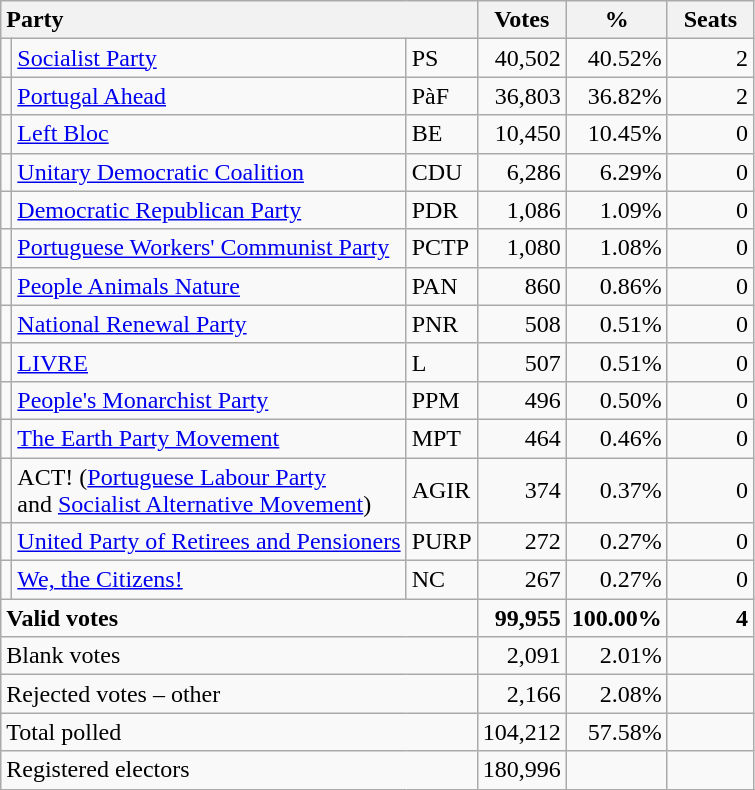<table class="wikitable" border="1" style="text-align:right;">
<tr>
<th style="text-align:left;" colspan=3>Party</th>
<th align=center width="50">Votes</th>
<th align=center width="50">%</th>
<th align=center width="50">Seats</th>
</tr>
<tr>
<td></td>
<td align=left><a href='#'>Socialist Party</a></td>
<td align=left>PS</td>
<td>40,502</td>
<td>40.52%</td>
<td>2</td>
</tr>
<tr>
<td></td>
<td align=left><a href='#'>Portugal Ahead</a></td>
<td align=left>PàF</td>
<td>36,803</td>
<td>36.82%</td>
<td>2</td>
</tr>
<tr>
<td></td>
<td align=left><a href='#'>Left Bloc</a></td>
<td align=left>BE</td>
<td>10,450</td>
<td>10.45%</td>
<td>0</td>
</tr>
<tr>
<td></td>
<td align=left style="white-space: nowrap;"><a href='#'>Unitary Democratic Coalition</a></td>
<td align=left>CDU</td>
<td>6,286</td>
<td>6.29%</td>
<td>0</td>
</tr>
<tr>
<td></td>
<td align=left><a href='#'>Democratic Republican Party</a></td>
<td align=left>PDR</td>
<td>1,086</td>
<td>1.09%</td>
<td>0</td>
</tr>
<tr>
<td></td>
<td align=left><a href='#'>Portuguese Workers' Communist Party</a></td>
<td align=left>PCTP</td>
<td>1,080</td>
<td>1.08%</td>
<td>0</td>
</tr>
<tr>
<td></td>
<td align=left><a href='#'>People Animals Nature</a></td>
<td align=left>PAN</td>
<td>860</td>
<td>0.86%</td>
<td>0</td>
</tr>
<tr>
<td></td>
<td align=left><a href='#'>National Renewal Party</a></td>
<td align=left>PNR</td>
<td>508</td>
<td>0.51%</td>
<td>0</td>
</tr>
<tr>
<td></td>
<td align=left><a href='#'>LIVRE</a></td>
<td align=left>L</td>
<td>507</td>
<td>0.51%</td>
<td>0</td>
</tr>
<tr>
<td></td>
<td align=left><a href='#'>People's Monarchist Party</a></td>
<td align=left>PPM</td>
<td>496</td>
<td>0.50%</td>
<td>0</td>
</tr>
<tr>
<td></td>
<td align=left><a href='#'>The Earth Party Movement</a></td>
<td align=left>MPT</td>
<td>464</td>
<td>0.46%</td>
<td>0</td>
</tr>
<tr>
<td></td>
<td align=left>ACT! (<a href='#'>Portuguese Labour Party</a><br>and <a href='#'>Socialist Alternative Movement</a>)</td>
<td align=left>AGIR</td>
<td>374</td>
<td>0.37%</td>
<td>0</td>
</tr>
<tr>
<td></td>
<td align=left><a href='#'>United Party of Retirees and Pensioners</a></td>
<td align=left>PURP</td>
<td>272</td>
<td>0.27%</td>
<td>0</td>
</tr>
<tr>
<td></td>
<td align=left><a href='#'>We, the Citizens!</a></td>
<td align=left>NC</td>
<td>267</td>
<td>0.27%</td>
<td>0</td>
</tr>
<tr style="font-weight:bold">
<td align=left colspan=3>Valid votes</td>
<td>99,955</td>
<td>100.00%</td>
<td>4</td>
</tr>
<tr>
<td align=left colspan=3>Blank votes</td>
<td>2,091</td>
<td>2.01%</td>
<td></td>
</tr>
<tr>
<td align=left colspan=3>Rejected votes – other</td>
<td>2,166</td>
<td>2.08%</td>
<td></td>
</tr>
<tr>
<td align=left colspan=3>Total polled</td>
<td>104,212</td>
<td>57.58%</td>
<td></td>
</tr>
<tr>
<td align=left colspan=3>Registered electors</td>
<td>180,996</td>
<td></td>
<td></td>
</tr>
</table>
